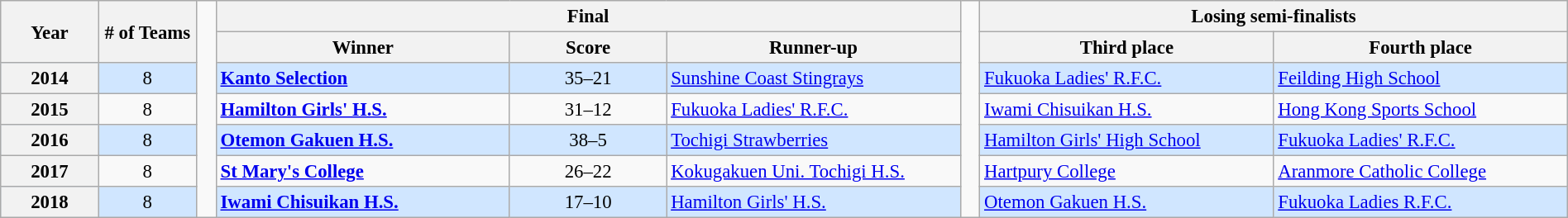<table class="wikitable" style="font-size:95%; width: 100%;">
<tr>
<th rowspan="2" style="width:5%;">Year</th>
<th rowspan="2" style="width:5%;"># of Teams</th>
<td style="width:1%;" rowspan="100%"></td>
<th colspan=3>Final</th>
<td style="width:1%;" rowspan="100%"></td>
<th colspan=2>Losing semi-finalists</th>
</tr>
<tr>
<th width=15%>Winner</th>
<th width=8%>Score</th>
<th width=15%>Runner-up</th>
<th width=15%>Third place</th>
<th width=15%>Fourth place</th>
</tr>
<tr style="background: #D0E6FF;">
<th>2014</th>
<td align=center>8</td>
<td><strong>  <a href='#'>Kanto Selection</a></strong></td>
<td align=center>35–21</td>
<td> <a href='#'>Sunshine Coast Stingrays</a></td>
<td> <a href='#'>Fukuoka Ladies' R.F.C.</a></td>
<td> <a href='#'>Feilding High School</a></td>
</tr>
<tr>
<th>2015</th>
<td align=center>8</td>
<td><strong>  <a href='#'>Hamilton Girls' H.S.</a></strong></td>
<td align=center>31–12</td>
<td> <a href='#'>Fukuoka Ladies' R.F.C.</a></td>
<td> <a href='#'>Iwami Chisuikan H.S.</a></td>
<td> <a href='#'>Hong Kong Sports School</a></td>
</tr>
<tr style="background: #D0E6FF;">
<th>2016</th>
<td align=center>8</td>
<td><strong>  <a href='#'>Otemon Gakuen H.S.</a></strong></td>
<td align=center>38–5</td>
<td> <a href='#'>Tochigi Strawberries</a></td>
<td> <a href='#'>Hamilton Girls' High School</a></td>
<td> <a href='#'>Fukuoka Ladies' R.F.C.</a></td>
</tr>
<tr>
<th>2017</th>
<td align=center>8</td>
<td><strong>  <a href='#'>St Mary's College</a></strong></td>
<td align=center>26–22</td>
<td> <a href='#'>Kokugakuen Uni. Tochigi H.S.</a></td>
<td> <a href='#'>Hartpury College</a></td>
<td> <a href='#'>Aranmore Catholic College</a></td>
</tr>
<tr style="background: #D0E6FF;">
<th>2018</th>
<td align=center>8</td>
<td><strong>  <a href='#'>Iwami Chisuikan H.S.</a></strong></td>
<td align=center>17–10</td>
<td> <a href='#'>Hamilton Girls' H.S.</a></td>
<td> <a href='#'>Otemon Gakuen H.S.</a></td>
<td> <a href='#'>Fukuoka Ladies R.F.C.</a></td>
</tr>
</table>
